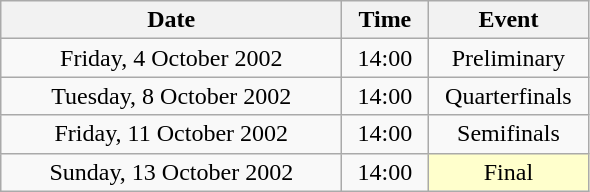<table class = "wikitable" style="text-align:center;">
<tr>
<th width=220>Date</th>
<th width=50>Time</th>
<th width=100>Event</th>
</tr>
<tr>
<td>Friday, 4 October 2002</td>
<td>14:00</td>
<td>Preliminary</td>
</tr>
<tr>
<td>Tuesday, 8 October 2002</td>
<td>14:00</td>
<td>Quarterfinals</td>
</tr>
<tr>
<td>Friday, 11 October 2002</td>
<td>14:00</td>
<td>Semifinals</td>
</tr>
<tr>
<td>Sunday, 13 October 2002</td>
<td>14:00</td>
<td bgcolor=ffffcc>Final</td>
</tr>
</table>
